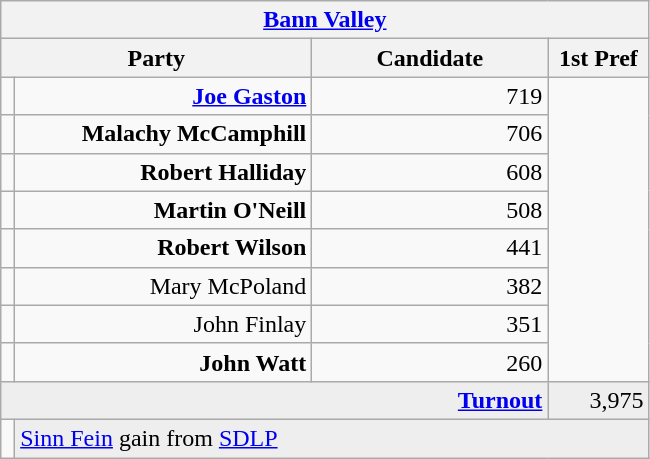<table class="wikitable">
<tr>
<th colspan="4" align="center"><a href='#'>Bann Valley</a></th>
</tr>
<tr>
<th colspan="2" align="center" width=200>Party</th>
<th width=150>Candidate</th>
<th width=60>1st Pref</th>
</tr>
<tr>
<td></td>
<td align="right"><strong><a href='#'>Joe Gaston</a></strong></td>
<td align="right">719</td>
</tr>
<tr>
<td></td>
<td align="right"><strong>Malachy McCamphill</strong></td>
<td align="right">706</td>
</tr>
<tr>
<td></td>
<td align="right"><strong>Robert Halliday</strong></td>
<td align="right">608</td>
</tr>
<tr>
<td></td>
<td align="right"><strong>Martin O'Neill</strong></td>
<td align="right">508</td>
</tr>
<tr>
<td></td>
<td align="right"><strong>Robert Wilson</strong></td>
<td align="right">441</td>
</tr>
<tr>
<td></td>
<td align="right">Mary McPoland</td>
<td align="right">382</td>
</tr>
<tr>
<td></td>
<td align="right">John Finlay</td>
<td align="right">351</td>
</tr>
<tr>
<td></td>
<td align="right"><strong>John Watt</strong></td>
<td align="right">260</td>
</tr>
<tr bgcolor="EEEEEE">
<td colspan=3 align="right"><strong><a href='#'>Turnout</a></strong></td>
<td align="right">3,975</td>
</tr>
<tr>
<td bgcolor=></td>
<td colspan=3 bgcolor="EEEEEE"><a href='#'>Sinn Fein</a> gain from <a href='#'>SDLP</a></td>
</tr>
</table>
